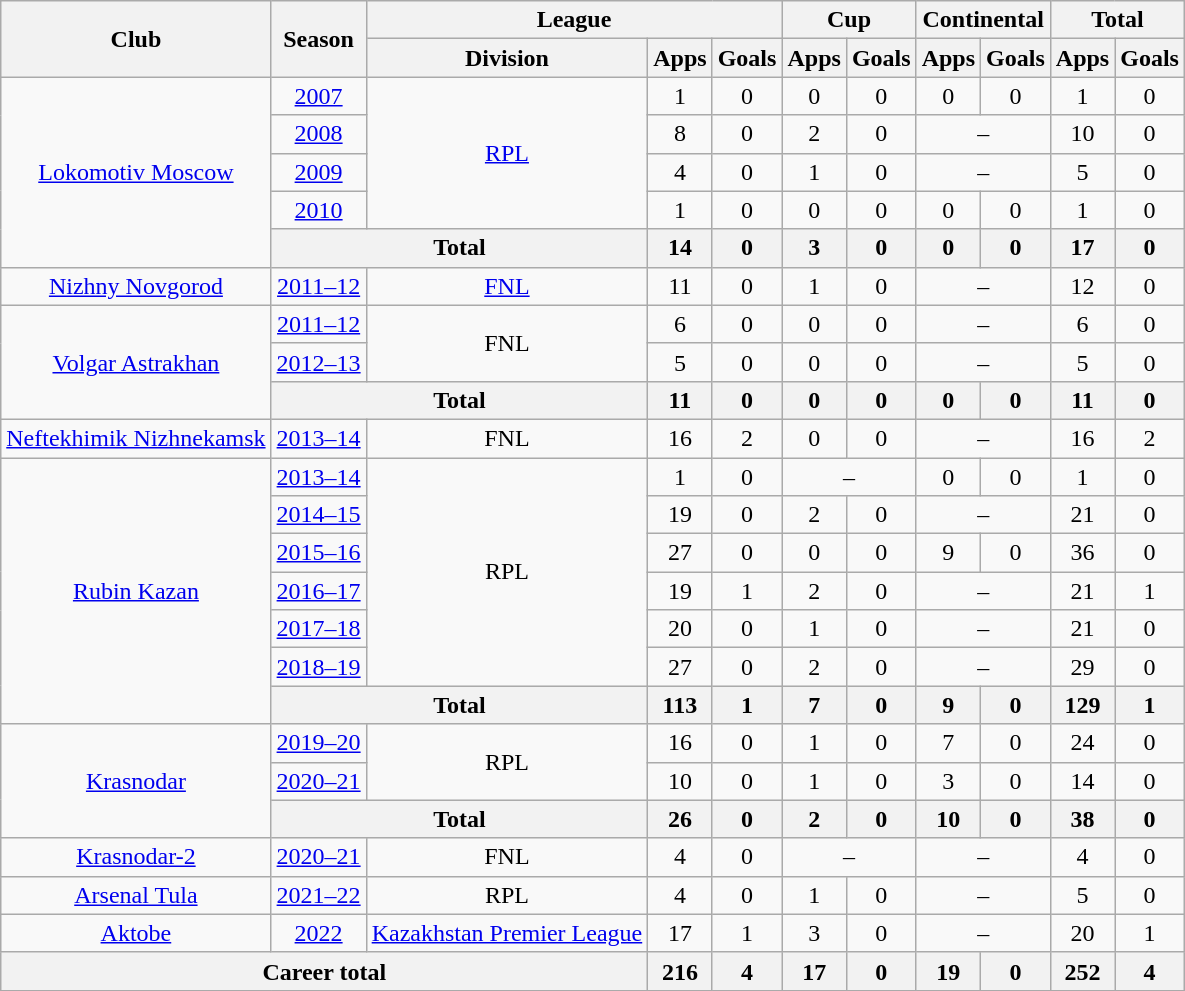<table class="wikitable" style="text-align: center;">
<tr>
<th rowspan=2>Club</th>
<th rowspan=2>Season</th>
<th colspan=3>League</th>
<th colspan=2>Cup</th>
<th colspan=2>Continental</th>
<th colspan=2>Total</th>
</tr>
<tr>
<th>Division</th>
<th>Apps</th>
<th>Goals</th>
<th>Apps</th>
<th>Goals</th>
<th>Apps</th>
<th>Goals</th>
<th>Apps</th>
<th>Goals</th>
</tr>
<tr>
<td rowspan=5><a href='#'>Lokomotiv Moscow</a></td>
<td><a href='#'>2007</a></td>
<td rowspan=4><a href='#'>RPL</a></td>
<td>1</td>
<td>0</td>
<td>0</td>
<td>0</td>
<td>0</td>
<td>0</td>
<td>1</td>
<td>0</td>
</tr>
<tr>
<td><a href='#'>2008</a></td>
<td>8</td>
<td>0</td>
<td>2</td>
<td>0</td>
<td colspan=2>–</td>
<td>10</td>
<td>0</td>
</tr>
<tr>
<td><a href='#'>2009</a></td>
<td>4</td>
<td>0</td>
<td>1</td>
<td>0</td>
<td colspan=2>–</td>
<td>5</td>
<td>0</td>
</tr>
<tr>
<td><a href='#'>2010</a></td>
<td>1</td>
<td>0</td>
<td>0</td>
<td>0</td>
<td>0</td>
<td>0</td>
<td>1</td>
<td>0</td>
</tr>
<tr>
<th colspan=2>Total</th>
<th>14</th>
<th>0</th>
<th>3</th>
<th>0</th>
<th>0</th>
<th>0</th>
<th>17</th>
<th>0</th>
</tr>
<tr>
<td><a href='#'>Nizhny Novgorod</a></td>
<td><a href='#'>2011–12</a></td>
<td><a href='#'>FNL</a></td>
<td>11</td>
<td>0</td>
<td>1</td>
<td>0</td>
<td colspan=2>–</td>
<td>12</td>
<td>0</td>
</tr>
<tr>
<td rowspan=3><a href='#'>Volgar Astrakhan</a></td>
<td><a href='#'>2011–12</a></td>
<td rowspan=2>FNL</td>
<td>6</td>
<td>0</td>
<td>0</td>
<td>0</td>
<td colspan=2>–</td>
<td>6</td>
<td>0</td>
</tr>
<tr>
<td><a href='#'>2012–13</a></td>
<td>5</td>
<td>0</td>
<td>0</td>
<td>0</td>
<td colspan=2>–</td>
<td>5</td>
<td>0</td>
</tr>
<tr>
<th colspan=2>Total</th>
<th>11</th>
<th>0</th>
<th>0</th>
<th>0</th>
<th>0</th>
<th>0</th>
<th>11</th>
<th>0</th>
</tr>
<tr>
<td><a href='#'>Neftekhimik Nizhnekamsk</a></td>
<td><a href='#'>2013–14</a></td>
<td>FNL</td>
<td>16</td>
<td>2</td>
<td>0</td>
<td>0</td>
<td colspan=2>–</td>
<td>16</td>
<td>2</td>
</tr>
<tr>
<td rowspan="7"><a href='#'>Rubin Kazan</a></td>
<td><a href='#'>2013–14</a></td>
<td rowspan="6">RPL</td>
<td>1</td>
<td>0</td>
<td colspan=2>–</td>
<td>0</td>
<td>0</td>
<td>1</td>
<td>0</td>
</tr>
<tr>
<td><a href='#'>2014–15</a></td>
<td>19</td>
<td>0</td>
<td>2</td>
<td>0</td>
<td colspan=2>–</td>
<td>21</td>
<td>0</td>
</tr>
<tr>
<td><a href='#'>2015–16</a></td>
<td>27</td>
<td>0</td>
<td>0</td>
<td>0</td>
<td>9</td>
<td>0</td>
<td>36</td>
<td>0</td>
</tr>
<tr>
<td><a href='#'>2016–17</a></td>
<td>19</td>
<td>1</td>
<td>2</td>
<td>0</td>
<td colspan=2>–</td>
<td>21</td>
<td>1</td>
</tr>
<tr>
<td><a href='#'>2017–18</a></td>
<td>20</td>
<td>0</td>
<td>1</td>
<td>0</td>
<td colspan=2>–</td>
<td>21</td>
<td>0</td>
</tr>
<tr>
<td><a href='#'>2018–19</a></td>
<td>27</td>
<td>0</td>
<td>2</td>
<td>0</td>
<td colspan=2>–</td>
<td>29</td>
<td>0</td>
</tr>
<tr>
<th colspan=2>Total</th>
<th>113</th>
<th>1</th>
<th>7</th>
<th>0</th>
<th>9</th>
<th>0</th>
<th>129</th>
<th>1</th>
</tr>
<tr>
<td rowspan="3"><a href='#'>Krasnodar</a></td>
<td><a href='#'>2019–20</a></td>
<td rowspan="2">RPL</td>
<td>16</td>
<td>0</td>
<td>1</td>
<td>0</td>
<td>7</td>
<td>0</td>
<td>24</td>
<td>0</td>
</tr>
<tr>
<td><a href='#'>2020–21</a></td>
<td>10</td>
<td>0</td>
<td>1</td>
<td>0</td>
<td>3</td>
<td>0</td>
<td>14</td>
<td>0</td>
</tr>
<tr>
<th colspan=2>Total</th>
<th>26</th>
<th>0</th>
<th>2</th>
<th>0</th>
<th>10</th>
<th>0</th>
<th>38</th>
<th>0</th>
</tr>
<tr>
<td><a href='#'>Krasnodar-2</a></td>
<td><a href='#'>2020–21</a></td>
<td>FNL</td>
<td>4</td>
<td>0</td>
<td colspan=2>–</td>
<td colspan=2>–</td>
<td>4</td>
<td>0</td>
</tr>
<tr>
<td><a href='#'>Arsenal Tula</a></td>
<td><a href='#'>2021–22</a></td>
<td>RPL</td>
<td>4</td>
<td>0</td>
<td>1</td>
<td>0</td>
<td colspan=2>–</td>
<td>5</td>
<td>0</td>
</tr>
<tr>
<td><a href='#'>Aktobe</a></td>
<td><a href='#'>2022</a></td>
<td><a href='#'>Kazakhstan Premier League</a></td>
<td>17</td>
<td>1</td>
<td>3</td>
<td>0</td>
<td colspan=2>–</td>
<td>20</td>
<td>1</td>
</tr>
<tr>
<th colspan=3>Career total</th>
<th>216</th>
<th>4</th>
<th>17</th>
<th>0</th>
<th>19</th>
<th>0</th>
<th>252</th>
<th>4</th>
</tr>
<tr>
</tr>
</table>
